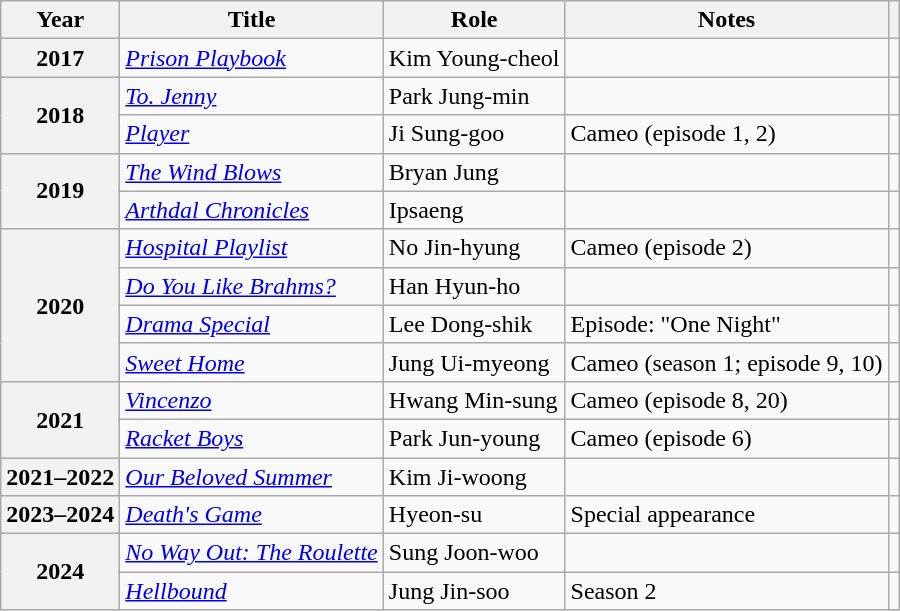<table class="wikitable plainrowheaders sortable">
<tr>
<th scope="col">Year</th>
<th scope="col">Title</th>
<th scope="col">Role</th>
<th scope="col">Notes</th>
<th scope="col" class="unsortable"></th>
</tr>
<tr>
<th scope="row">2017</th>
<td><em><a href='#'>Prison Playbook</a></em></td>
<td>Kim Young-cheol</td>
<td></td>
<td style="text-align:center"></td>
</tr>
<tr>
<th scope="row" rowspan="2">2018</th>
<td><em><a href='#'>To. Jenny</a></em></td>
<td>Park Jung-min</td>
<td></td>
<td style="text-align:center"></td>
</tr>
<tr>
<td><em><a href='#'>Player</a></em></td>
<td>Ji Sung-goo</td>
<td>Cameo (episode 1, 2)</td>
<td style="text-align:center"></td>
</tr>
<tr>
<th scope="row" rowspan="2">2019</th>
<td><em><a href='#'>The Wind Blows</a></em></td>
<td>Bryan Jung</td>
<td></td>
<td style="text-align:center"></td>
</tr>
<tr>
<td><em><a href='#'>Arthdal Chronicles</a></em></td>
<td>Ipsaeng</td>
<td></td>
<td style="text-align:center"></td>
</tr>
<tr>
<th scope="row" rowspan="4">2020</th>
<td><em><a href='#'>Hospital Playlist</a></em></td>
<td>No Jin-hyung</td>
<td>Cameo (episode 2)</td>
<td style="text-align:center"></td>
</tr>
<tr>
<td><em><a href='#'>Do You Like Brahms?</a></em></td>
<td>Han Hyun-ho</td>
<td></td>
<td style="text-align:center"></td>
</tr>
<tr>
<td><em><a href='#'>Drama Special</a></em></td>
<td>Lee Dong-shik</td>
<td>Episode: "One Night"</td>
<td style="text-align:center"></td>
</tr>
<tr>
<td><em><a href='#'>Sweet Home</a></em></td>
<td>Jung Ui-myeong</td>
<td>Cameo (season 1; episode 9, 10)</td>
<td style="text-align:center"></td>
</tr>
<tr>
<th scope="row" rowspan="2">2021</th>
<td><em><a href='#'>Vincenzo</a></em></td>
<td>Hwang Min-sung</td>
<td>Cameo (episode 8, 20)</td>
<td style="text-align:center"></td>
</tr>
<tr>
<td><em><a href='#'>Racket Boys</a></em></td>
<td>Park Jun-young</td>
<td>Cameo (episode 6)</td>
<td style="text-align:center"></td>
</tr>
<tr>
<th scope="row">2021–2022</th>
<td><em><a href='#'>Our Beloved Summer</a></em></td>
<td>Kim Ji-woong</td>
<td></td>
<td style="text-align:center"></td>
</tr>
<tr>
<th scope="row">2023–2024</th>
<td><em><a href='#'>Death's Game</a></em></td>
<td>Hyeon-su</td>
<td>Special appearance</td>
<td style="text-align:center"></td>
</tr>
<tr>
<th scope="row" rowspan="2">2024</th>
<td><em><a href='#'>No Way Out: The Roulette</a></em></td>
<td>Sung Joon-woo</td>
<td></td>
<td style="text-align:center"></td>
</tr>
<tr>
<td><em><a href='#'>Hellbound</a></em></td>
<td>Jung Jin-soo</td>
<td>Season 2</td>
<td style="text-align:center"></td>
</tr>
</table>
